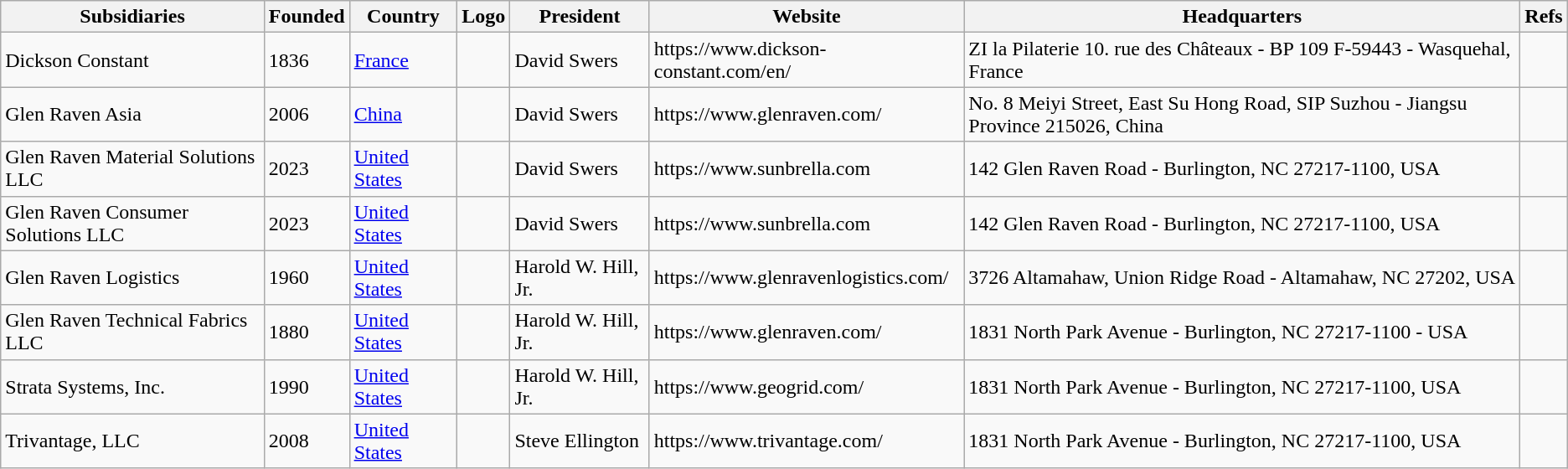<table class="wikitable sortable">
<tr>
<th>Subsidiaries</th>
<th>Founded</th>
<th>Country</th>
<th>Logo</th>
<th>President</th>
<th>Website</th>
<th>Headquarters</th>
<th>Refs</th>
</tr>
<tr>
<td>Dickson Constant</td>
<td>1836</td>
<td><a href='#'>France</a></td>
<td></td>
<td>David Swers</td>
<td>https://www.dickson-constant.com/en/</td>
<td>ZI la Pilaterie 10. rue des Châteaux - BP 109 F-59443 - Wasquehal, France</td>
<td> </td>
</tr>
<tr>
<td>Glen Raven Asia</td>
<td>2006</td>
<td><a href='#'>China</a></td>
<td></td>
<td>David Swers</td>
<td>https://www.glenraven.com/</td>
<td>No. 8 Meiyi Street, East Su Hong Road, SIP Suzhou - Jiangsu Province 215026, China</td>
<td> </td>
</tr>
<tr>
<td>Glen Raven Material Solutions LLC</td>
<td>2023</td>
<td><a href='#'>United States</a></td>
<td></td>
<td>David Swers</td>
<td>https://www.sunbrella.com</td>
<td>142 Glen Raven Road - Burlington, NC 27217-1100, USA</td>
<td> </td>
</tr>
<tr>
<td>Glen Raven Consumer Solutions LLC</td>
<td>2023</td>
<td><a href='#'>United States</a></td>
<td></td>
<td>David Swers</td>
<td>https://www.sunbrella.com</td>
<td>142 Glen Raven Road - Burlington, NC 27217-1100, USA</td>
<td> </td>
</tr>
<tr>
<td>Glen Raven Logistics</td>
<td>1960</td>
<td><a href='#'>United States</a></td>
<td></td>
<td>Harold W. Hill, Jr.</td>
<td>https://www.glenravenlogistics.com/</td>
<td>3726 Altamahaw, Union Ridge Road - Altamahaw, NC 27202, USA</td>
<td></td>
</tr>
<tr>
<td>Glen Raven Technical Fabrics LLC</td>
<td>1880</td>
<td><a href='#'>United States</a></td>
<td></td>
<td>Harold W. Hill, Jr.</td>
<td>https://www.glenraven.com/</td>
<td>1831 North Park Avenue - Burlington, NC 27217-1100 - USA</td>
<td></td>
</tr>
<tr>
<td>Strata Systems, Inc.</td>
<td>1990</td>
<td><a href='#'>United States</a></td>
<td></td>
<td>Harold W. Hill, Jr.</td>
<td>https://www.geogrid.com/</td>
<td>1831 North Park Avenue - Burlington, NC 27217-1100, USA</td>
<td></td>
</tr>
<tr>
<td>Trivantage, LLC</td>
<td>2008</td>
<td><a href='#'>United States</a></td>
<td></td>
<td>Steve Ellington</td>
<td>https://www.trivantage.com/</td>
<td>1831 North Park Avenue - Burlington, NC 27217-1100, USA</td>
<td></td>
</tr>
</table>
